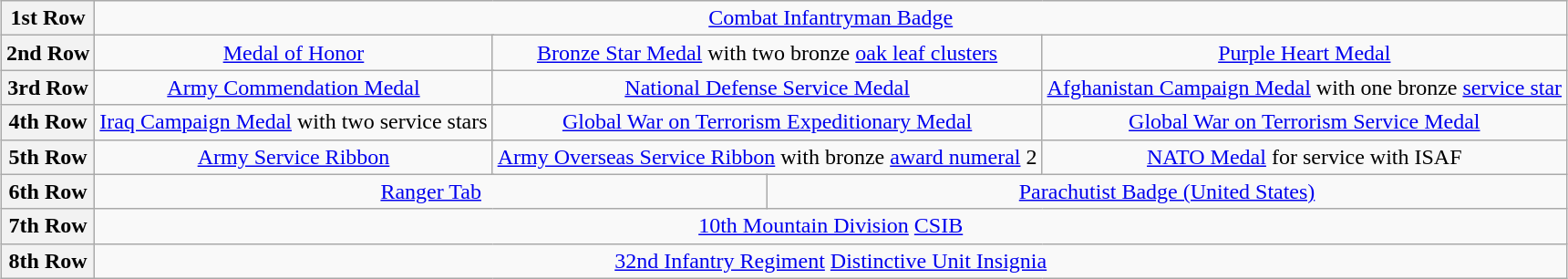<table class="wikitable" style="margin:1em auto; text-align:center;">
<tr>
<th>1st Row</th>
<td colspan="6"><a href='#'>Combat Infantryman Badge</a></td>
</tr>
<tr>
<th>2nd Row</th>
<td colspan="2"><a href='#'>Medal of Honor</a></td>
<td colspan="2"><a href='#'>Bronze Star Medal</a> with two bronze <a href='#'>oak leaf clusters</a></td>
<td colspan="2"><a href='#'>Purple Heart Medal</a></td>
</tr>
<tr>
<th>3rd Row</th>
<td colspan="2"><a href='#'>Army Commendation Medal</a></td>
<td colspan="2"><a href='#'>National Defense Service Medal</a></td>
<td colspan="2"><a href='#'>Afghanistan Campaign Medal</a> with one bronze <a href='#'>service star</a></td>
</tr>
<tr>
<th>4th Row</th>
<td colspan="2"><a href='#'>Iraq Campaign Medal</a> with two service stars</td>
<td colspan="2"><a href='#'>Global War on Terrorism Expeditionary Medal</a></td>
<td colspan="2"><a href='#'>Global War on Terrorism Service Medal</a></td>
</tr>
<tr>
<th>5th Row</th>
<td colspan="2"><a href='#'>Army Service Ribbon</a></td>
<td colspan="2"><a href='#'>Army Overseas Service Ribbon</a> with bronze <a href='#'>award numeral</a> 2</td>
<td colspan="2"><a href='#'>NATO Medal</a> for service with ISAF</td>
</tr>
<tr>
<th>6th Row</th>
<td colspan="3"><a href='#'>Ranger Tab</a></td>
<td colspan="3"><a href='#'>Parachutist Badge (United States)</a></td>
</tr>
<tr>
<th>7th Row</th>
<td colspan="6"><a href='#'>10th Mountain Division</a> <a href='#'>CSIB</a></td>
</tr>
<tr>
<th>8th Row</th>
<td colspan="6"><a href='#'>32nd Infantry Regiment</a> <a href='#'>Distinctive Unit Insignia</a></td>
</tr>
</table>
